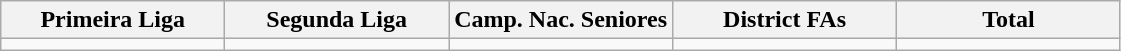<table class="wikitable">
<tr>
<th width="20%">Primeira Liga</th>
<th width="20%">Segunda Liga</th>
<th width="20%">Camp. Nac. Seniores</th>
<th width="20%">District FAs</th>
<th width="20%">Total</th>
</tr>
<tr>
<td></td>
<td></td>
<td></td>
<td></td>
<td></td>
</tr>
</table>
